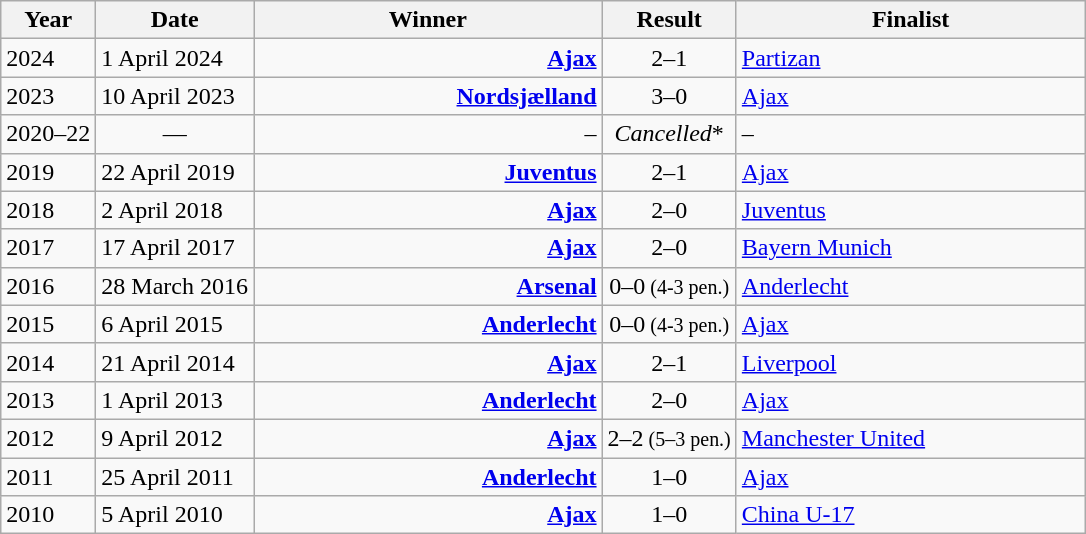<table class="wikitable">
<tr>
<th>Year</th>
<th>Date</th>
<th width=225>Winner</th>
<th>Result</th>
<th width=225>Finalist</th>
</tr>
<tr>
<td 2024 ABN AMRO Future Cup>2024</td>
<td>1 April 2024</td>
<td align=right><strong><a href='#'>Ajax</a></strong> </td>
<td align=center>2–1</td>
<td> <a href='#'>Partizan</a></td>
</tr>
<tr>
<td 2023 ABN AMRO Future Cup>2023</td>
<td>10 April 2023</td>
<td align=right><strong><a href='#'>Nordsjælland</a></strong> </td>
<td align=center>3–0</td>
<td> <a href='#'>Ajax</a></td>
</tr>
<tr>
<td>2020–22</td>
<td align=center>—</td>
<td align=right>–</td>
<td align=center><em>Cancelled</em>*</td>
<td>–</td>
</tr>
<tr>
<td 2019 ABN AMRO Future Cup>2019</td>
<td>22 April 2019</td>
<td align=right><strong><a href='#'>Juventus</a></strong> </td>
<td align=center>2–1</td>
<td> <a href='#'>Ajax</a></td>
</tr>
<tr>
<td 2018 ABN AMRO Future Cup>2018</td>
<td>2 April 2018</td>
<td align=right><strong><a href='#'>Ajax</a></strong> </td>
<td align=center>2–0</td>
<td> <a href='#'>Juventus</a></td>
</tr>
<tr>
<td 2017 ABN AMRO Future Cup>2017</td>
<td>17 April 2017</td>
<td align=right><strong><a href='#'>Ajax</a></strong> </td>
<td align=center>2–0</td>
<td> <a href='#'>Bayern Munich</a></td>
</tr>
<tr>
<td 2016 ABN AMRO Future Cup>2016</td>
<td>28 March 2016</td>
<td align=right><strong><a href='#'>Arsenal</a></strong> </td>
<td align=center>0–0<small> (4-3 pen.)</small></td>
<td> <a href='#'>Anderlecht</a></td>
</tr>
<tr>
<td 2015 ABN AMRO Future Cup>2015</td>
<td>6 April 2015</td>
<td align=right><strong><a href='#'>Anderlecht</a></strong> </td>
<td align=center>0–0<small> (4-3 pen.)</small></td>
<td> <a href='#'>Ajax</a></td>
</tr>
<tr>
<td 2014 AEGON Future Cup>2014</td>
<td>21 April 2014</td>
<td align=right><strong><a href='#'>Ajax</a></strong> </td>
<td align=center>2–1</td>
<td> <a href='#'>Liverpool</a></td>
</tr>
<tr>
<td 2013 AEGON Future Cup>2013</td>
<td>1 April 2013</td>
<td align=right><strong><a href='#'>Anderlecht</a></strong> </td>
<td align=center>2–0</td>
<td> <a href='#'>Ajax</a></td>
</tr>
<tr>
<td 2012 AEGON Future Cup>2012</td>
<td>9 April 2012</td>
<td align=right><strong><a href='#'>Ajax</a></strong> </td>
<td align=center>2–2<small> (5–3 pen.)</small></td>
<td> <a href='#'>Manchester United</a></td>
</tr>
<tr>
<td 2011 AEGON Future Cup>2011</td>
<td>25 April 2011</td>
<td align=right><strong><a href='#'>Anderlecht</a></strong> </td>
<td align=center>1–0</td>
<td> <a href='#'>Ajax</a></td>
</tr>
<tr>
<td 2010 AEGON Future Cup>2010</td>
<td>5 April 2010</td>
<td align=right><strong><a href='#'>Ajax</a></strong> </td>
<td align=center>1–0</td>
<td> <a href='#'>China U-17</a></td>
</tr>
</table>
